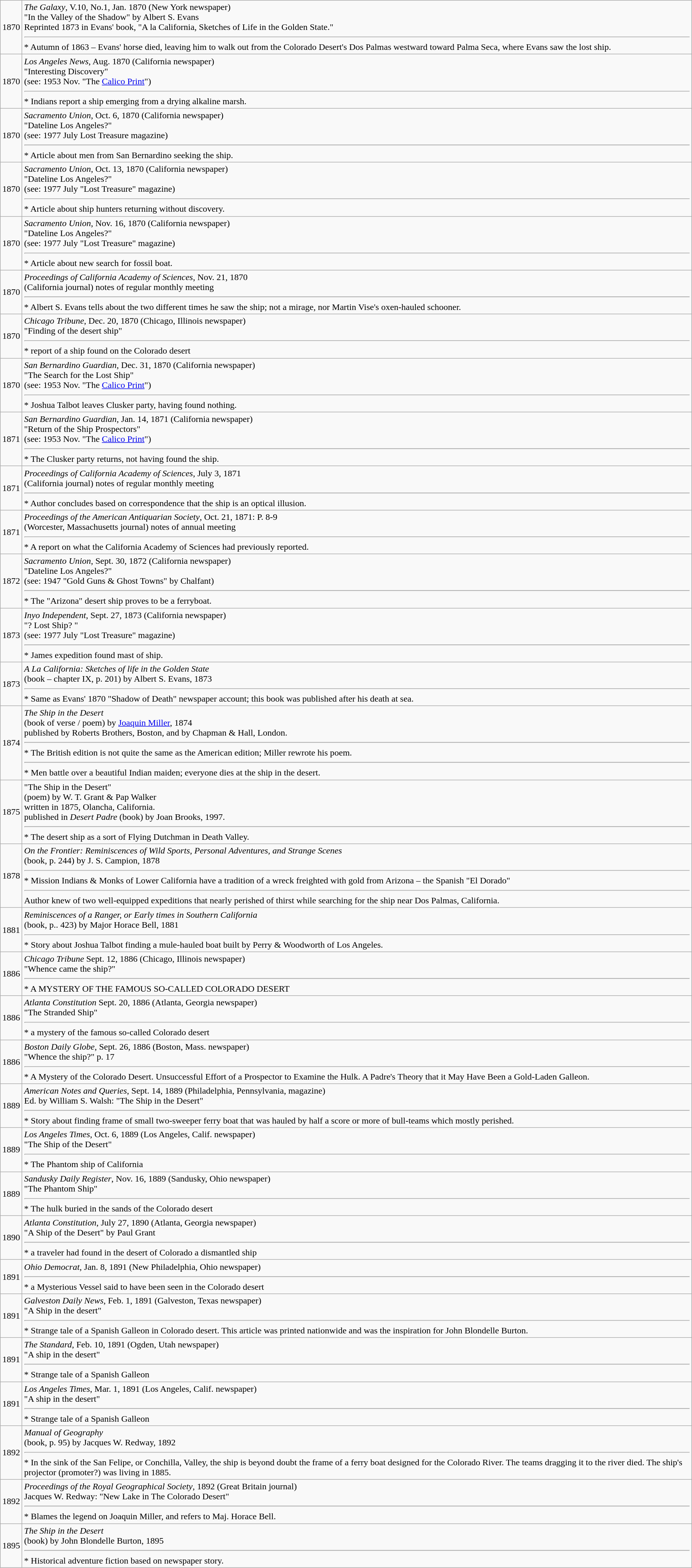<table class="wikitable">
<tr>
<td>1870</td>
<td><em>The Galaxy</em>, V.10, No.1, Jan. 1870 (New York newspaper)<br>"In the Valley of the Shadow" by Albert S. Evans
<br>Reprinted 1873 in Evans' book, "A la California, Sketches of Life in the Golden State."
<hr>* Autumn of 1863 – Evans' horse died, leaving him to walk out from the Colorado Desert's Dos Palmas westward toward Palma Seca, where Evans saw the lost ship.</td>
</tr>
<tr>
<td>1870</td>
<td><em>Los Angeles News</em>, Aug. 1870 (California newspaper)<br>"Interesting Discovery"
<br>(see: 1953 Nov. "The <a href='#'>Calico Print</a>")
<hr>* Indians report a ship emerging from a drying alkaline marsh.</td>
</tr>
<tr>
<td>1870</td>
<td><em>Sacramento Union</em>, Oct. 6, 1870 (California newspaper)<br>"Dateline Los Angeles?"
<br>(see: 1977 July Lost Treasure magazine)
<hr>* Article about men from San Bernardino seeking the ship.</td>
</tr>
<tr>
<td>1870</td>
<td><em>Sacramento Union</em>, Oct. 13, 1870 (California newspaper)<br>"Dateline Los Angeles?"
<br>(see: 1977 July "Lost Treasure" magazine)
<hr>* Article about ship hunters returning without discovery.</td>
</tr>
<tr>
<td>1870</td>
<td><em>Sacramento Union</em>, Nov. 16, 1870 (California newspaper)<br>"Dateline Los Angeles?"
<br>(see: 1977 July "Lost Treasure" magazine)
<hr>* Article about new search for fossil boat.</td>
</tr>
<tr>
<td>1870</td>
<td><em>Proceedings of California Academy of Sciences</em>, Nov. 21, 1870<br>(California journal) notes of regular monthly meeting
<hr>* Albert S. Evans tells about the two different times he saw the ship; not a mirage, nor Martin Vise's oxen-hauled schooner.</td>
</tr>
<tr>
<td>1870</td>
<td><em>Chicago Tribune</em>, Dec. 20, 1870 (Chicago, Illinois newspaper)<br>"Finding of the desert ship"
<hr>* report of a ship found on the Colorado desert</td>
</tr>
<tr>
<td>1870</td>
<td><em>San Bernardino Guardian</em>, Dec. 31, 1870 (California newspaper)<br>"The Search for the Lost Ship"
<br>(see: 1953 Nov. "The <a href='#'>Calico Print</a>")
<hr>* Joshua Talbot leaves Clusker party, having found nothing.</td>
</tr>
<tr>
<td>1871</td>
<td><em>San Bernardino Guardian</em>, Jan. 14, 1871 (California newspaper)<br>"Return of the Ship Prospectors"
<br>(see: 1953 Nov. "The <a href='#'>Calico Print</a>")
<hr>* The Clusker party returns, not having found the ship.</td>
</tr>
<tr>
<td>1871</td>
<td><em>Proceedings of California Academy of Sciences</em>, July 3, 1871<br>(California journal) notes of regular monthly meeting
<hr>* Author concludes based on correspondence that the ship is an optical illusion.</td>
</tr>
<tr>
<td>1871</td>
<td><em>Proceedings of the American Antiquarian Society</em>, Oct. 21, 1871: P. 8-9<br>(Worcester, Massachusetts journal) notes of annual meeting
<hr>* A report on what the California Academy of Sciences had previously reported.</td>
</tr>
<tr>
<td>1872</td>
<td><em>Sacramento Union</em>, Sept. 30, 1872 (California newspaper)<br>"Dateline Los Angeles?"
<br>(see: 1947 "Gold Guns & Ghost Towns" by Chalfant)
<hr>* The "Arizona" desert ship proves to be a ferryboat.</td>
</tr>
<tr>
<td>1873</td>
<td><em>Inyo Independent</em>, Sept. 27, 1873 (California newspaper)<br>"? Lost Ship? "
<br>(see: 1977 July "Lost Treasure" magazine)
<hr>* James expedition found mast of ship.</td>
</tr>
<tr>
<td>1873</td>
<td><em>A La California: Sketches of life in the Golden State</em><br>(book – chapter IX, p. 201) by Albert S. Evans, 1873
<hr>* Same as Evans' 1870 "Shadow of Death" newspaper account; this book was published after his death at sea.</td>
</tr>
<tr>
<td>1874</td>
<td><em>The Ship in the Desert</em><br>(book of verse / poem) by <a href='#'>Joaquin Miller</a>, 1874
<br>published by Roberts Brothers, Boston, and by Chapman & Hall, London.
<hr>* The British edition is not quite the same as the American edition; Miller rewrote his poem.
<hr>* Men battle over a beautiful Indian maiden; everyone dies at the ship in the desert.</td>
</tr>
<tr>
<td>1875</td>
<td>"The Ship in the Desert"<br>(poem) by W. T. Grant & Pap Walker
<br>written in 1875, Olancha, California.
<br>published in <em>Desert Padre</em> (book) by Joan Brooks, 1997.
<hr>* The desert ship as a sort of Flying Dutchman in Death Valley.</td>
</tr>
<tr>
<td>1878</td>
<td><em>On the Frontier: Reminiscences of Wild Sports, Personal Adventures, and Strange Scenes</em><br>(book, p. 244) by J. S. Campion, 1878
<hr>* Mission Indians & Monks of Lower California have a tradition of a wreck freighted with gold from Arizona – the Spanish "El Dorado"
<hr> Author knew of two well-equipped expeditions that nearly perished of thirst while searching for the ship near Dos Palmas, California.</td>
</tr>
<tr>
<td>1881</td>
<td><em>Reminiscences of a Ranger, or Early times in Southern California</em><br>(book, p.. 423) by Major Horace Bell, 1881
<hr>* Story about Joshua Talbot finding a mule-hauled boat built by Perry & Woodworth of Los Angeles.</td>
</tr>
<tr>
<td>1886</td>
<td><em>Chicago Tribune</em> Sept. 12, 1886 (Chicago, Illinois newspaper)<br>"Whence came the ship?"
<hr>* A MYSTERY OF THE FAMOUS SO-CALLED COLORADO DESERT</td>
</tr>
<tr>
<td>1886</td>
<td><em>Atlanta Constitution</em> Sept. 20, 1886 (Atlanta, Georgia newspaper)<br>"The Stranded Ship"
<hr>* a mystery of the famous so-called Colorado desert</td>
</tr>
<tr>
<td>1886</td>
<td><em>Boston Daily Globe</em>, Sept. 26, 1886 (Boston, Mass. newspaper)<br>"Whence the ship?" p. 17
<hr>* A Mystery of the Colorado Desert. Unsuccessful Effort of a Prospector to Examine the Hulk. A Padre's Theory that it May Have Been a Gold-Laden Galleon.</td>
</tr>
<tr>
<td>1889</td>
<td><em>American Notes and Queries</em>, Sept. 14, 1889 (Philadelphia, Pennsylvania, magazine)<br>Ed. by William S. Walsh: "The Ship in the Desert"
<hr>* Story about finding frame of small two-sweeper ferry boat that was hauled by half a score or more of bull-teams which mostly perished.</td>
</tr>
<tr>
<td>1889</td>
<td><em>Los Angeles Times</em>, Oct. 6, 1889 (Los Angeles, Calif. newspaper)<br>"The Ship of the Desert"
<hr>* The Phantom ship of California</td>
</tr>
<tr>
<td>1889</td>
<td><em>Sandusky Daily Register</em>, Nov. 16, 1889 (Sandusky, Ohio newspaper)<br>"The Phantom Ship"
<hr>* The hulk buried in the sands of the Colorado desert</td>
</tr>
<tr>
<td>1890</td>
<td><em>Atlanta Constitution</em>, July 27, 1890 (Atlanta, Georgia newspaper)<br>"A Ship of the Desert" by Paul Grant
<hr>* a traveler had found in the desert of Colorado a dismantled ship</td>
</tr>
<tr>
<td>1891</td>
<td><em> Ohio Democrat</em>, Jan. 8, 1891 (New Philadelphia, Ohio newspaper)<br><hr>* a Mysterious Vessel said to have been seen in the Colorado desert</td>
</tr>
<tr>
<td>1891</td>
<td><em>Galveston Daily News</em>, Feb. 1, 1891 (Galveston, Texas newspaper)<br>"A Ship in the desert"
<hr>* Strange tale of a Spanish Galleon in Colorado desert. This article was printed nationwide and was the inspiration for John Blondelle Burton.</td>
</tr>
<tr>
<td>1891</td>
<td><em>The Standard</em>, Feb. 10, 1891 (Ogden, Utah newspaper)<br>"A ship in the desert"
<hr>* Strange tale of a Spanish Galleon</td>
</tr>
<tr>
<td>1891</td>
<td><em>Los Angeles Times</em>, Mar. 1, 1891 (Los Angeles, Calif. newspaper)<br>"A ship in the desert"
<hr>* Strange tale of a Spanish Galleon</td>
</tr>
<tr>
<td>1892</td>
<td><em>Manual of Geography</em><br>(book, p. 95) by Jacques W. Redway, 1892
<hr>* In the sink of the San Felipe, or Conchilla, Valley, the ship is beyond doubt the frame of a ferry boat designed for the Colorado River. The teams dragging it to the river died. The ship's projector (promoter?) was living in 1885.</td>
</tr>
<tr>
<td>1892</td>
<td><em>Proceedings of the Royal Geographical Society</em>, 1892 (Great Britain journal)<br>Jacques W. Redway: "New Lake in The Colorado Desert"
<hr>* Blames the legend on Joaquin Miller, and refers to Maj. Horace Bell.</td>
</tr>
<tr>
<td>1895</td>
<td><em>The Ship in the Desert</em><br>(book) by John Blondelle Burton, 1895
<hr>* Historical adventure fiction based on newspaper story.</td>
</tr>
</table>
